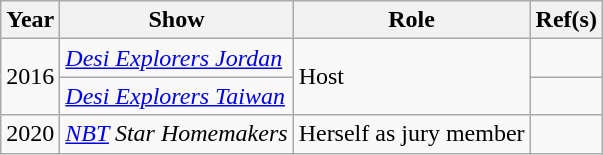<table class="wikitable">
<tr>
<th>Year</th>
<th>Show</th>
<th>Role</th>
<th>Ref(s)</th>
</tr>
<tr>
<td rowspan="2">2016</td>
<td><em><a href='#'>Desi Explorers Jordan</a></em></td>
<td rowspan="2">Host</td>
<td></td>
</tr>
<tr>
<td><em><a href='#'>Desi Explorers Taiwan</a></em></td>
<td></td>
</tr>
<tr>
<td>2020</td>
<td><em><a href='#'>NBT</a> Star Homemakers</em></td>
<td>Herself as jury member</td>
<td></td>
</tr>
</table>
